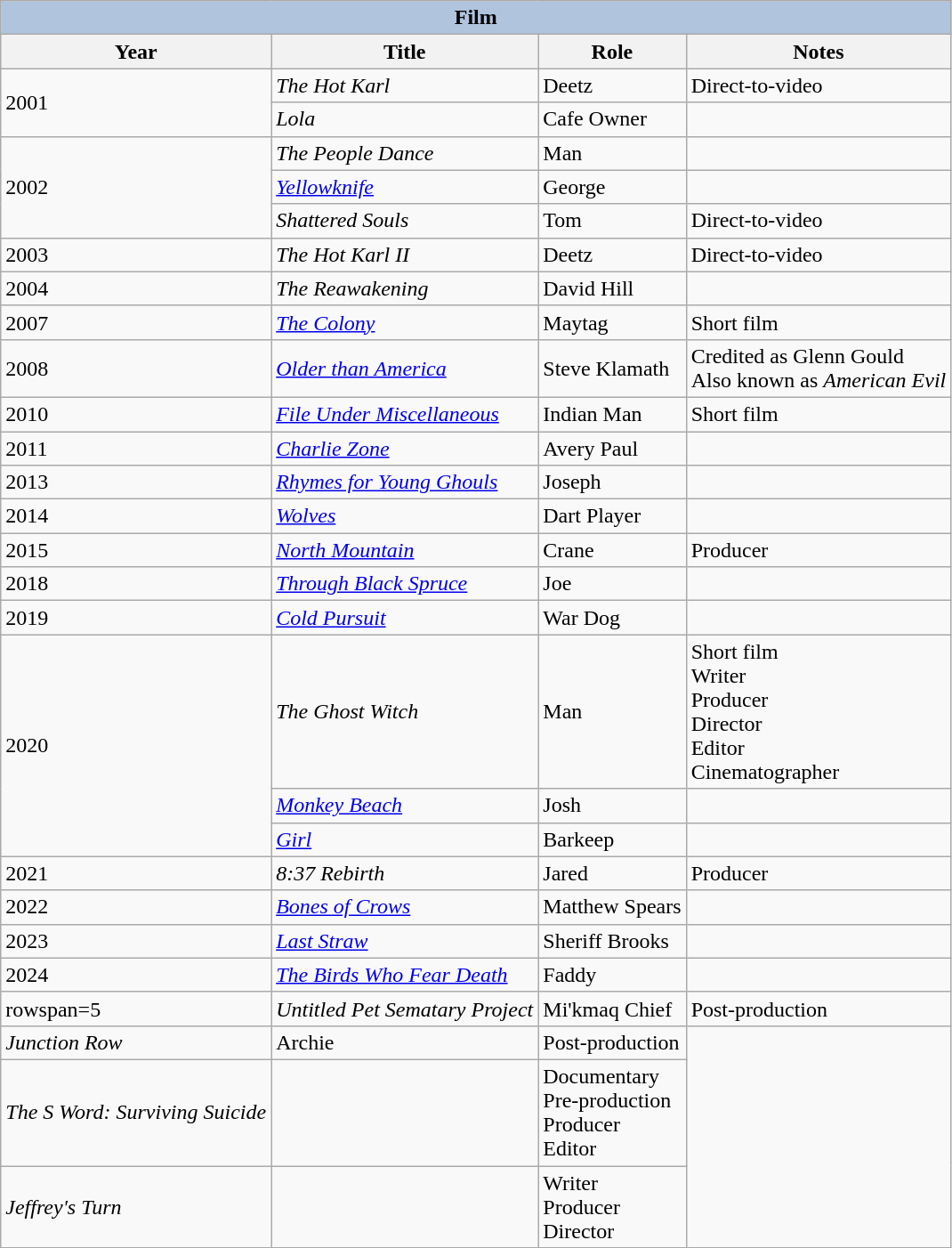<table class="wikitable sortable">
<tr>
<th colspan=4 style="background:#B0C4DE;">Film</th>
</tr>
<tr>
<th>Year</th>
<th>Title</th>
<th>Role</th>
<th class="unsortable">Notes</th>
</tr>
<tr>
<td rowspan=2>2001</td>
<td data-sort-value="Hot Karl I, The"><em>The Hot Karl</em></td>
<td>Deetz</td>
<td>Direct-to-video</td>
</tr>
<tr>
<td><em>Lola</em></td>
<td>Cafe Owner</td>
<td></td>
</tr>
<tr>
<td rowspan=3>2002</td>
<td data-sort-value="People Dance, The"><em>The People Dance</em></td>
<td>Man</td>
<td></td>
</tr>
<tr>
<td><em><a href='#'>Yellowknife</a></em></td>
<td>George</td>
<td></td>
</tr>
<tr>
<td><em>Shattered Souls</em></td>
<td>Tom</td>
<td>Direct-to-video</td>
</tr>
<tr>
<td>2003</td>
<td data-sort-value="Hot Karl II, The"><em>The Hot Karl II</em></td>
<td>Deetz</td>
<td>Direct-to-video</td>
</tr>
<tr>
<td>2004</td>
<td data-sort-value="Reawakening, The"><em>The Reawakening</em></td>
<td>David Hill</td>
</tr>
<tr>
<td>2007</td>
<td data-sort-value="Colony, The"><em><a href='#'>The Colony</a></em></td>
<td>Maytag</td>
<td>Short film</td>
</tr>
<tr>
<td>2008</td>
<td><em><a href='#'>Older than America</a></em></td>
<td>Steve Klamath</td>
<td>Credited as Glenn Gould<br> Also known as <em>American Evil</em></td>
</tr>
<tr>
<td>2010</td>
<td><em><a href='#'>File Under Miscellaneous</a></em></td>
<td>Indian Man</td>
<td>Short film</td>
</tr>
<tr>
<td>2011</td>
<td><em><a href='#'>Charlie Zone</a></em></td>
<td>Avery Paul</td>
<td></td>
</tr>
<tr>
<td>2013</td>
<td><em><a href='#'>Rhymes for Young Ghouls</a></em></td>
<td>Joseph</td>
<td></td>
</tr>
<tr>
<td>2014</td>
<td><em><a href='#'>Wolves</a></em></td>
<td>Dart Player</td>
<td></td>
</tr>
<tr>
<td>2015</td>
<td><em><a href='#'>North Mountain</a></em></td>
<td>Crane</td>
<td>Producer</td>
</tr>
<tr>
<td>2018</td>
<td><em><a href='#'>Through Black Spruce</a></em></td>
<td>Joe</td>
<td></td>
</tr>
<tr>
<td>2019</td>
<td><em><a href='#'>Cold Pursuit</a></em></td>
<td>War Dog</td>
<td></td>
</tr>
<tr>
<td rowspan=3>2020</td>
<td data-sort-value="Ghost Witch, The"><em>The Ghost Witch</em></td>
<td>Man</td>
<td>Short film<br> Writer<br> Producer<br> Director<br> Editor<br> Cinematographer</td>
</tr>
<tr>
<td><em><a href='#'>Monkey Beach</a></em></td>
<td>Josh</td>
<td></td>
</tr>
<tr>
<td><em><a href='#'>Girl</a></em></td>
<td>Barkeep</td>
<td></td>
</tr>
<tr>
<td>2021</td>
<td><em>8:37 Rebirth</em></td>
<td>Jared</td>
<td>Producer</td>
</tr>
<tr>
<td>2022</td>
<td><em><a href='#'>Bones of Crows</a></em></td>
<td>Matthew Spears</td>
<td></td>
</tr>
<tr>
<td>2023</td>
<td><em><a href='#'>Last Straw</a></em></td>
<td>Sheriff Brooks</td>
<td></td>
</tr>
<tr>
<td>2024</td>
<td data-sort-value="Birds Who Fear Death, The"><em><a href='#'>The Birds Who Fear Death</a></em></td>
<td>Faddy</td>
<td></td>
</tr>
<tr>
<td>rowspan=5 </td>
<td><em>Untitled Pet Sematary Project</em></td>
<td>Mi'kmaq Chief</td>
<td>Post-production</td>
</tr>
<tr>
<td><em>Junction Row</em></td>
<td>Archie</td>
<td>Post-production</td>
</tr>
<tr>
<td data-sort-value="S Word: Surviving Suicide, The"><em>The S Word: Surviving Suicide</em></td>
<td></td>
<td>Documentary<br> Pre-production<br> Producer<br> Editor</td>
</tr>
<tr>
<td><em>Jeffrey's Turn</em></td>
<td></td>
<td>Writer<br> Producer<br> Director</td>
</tr>
</table>
